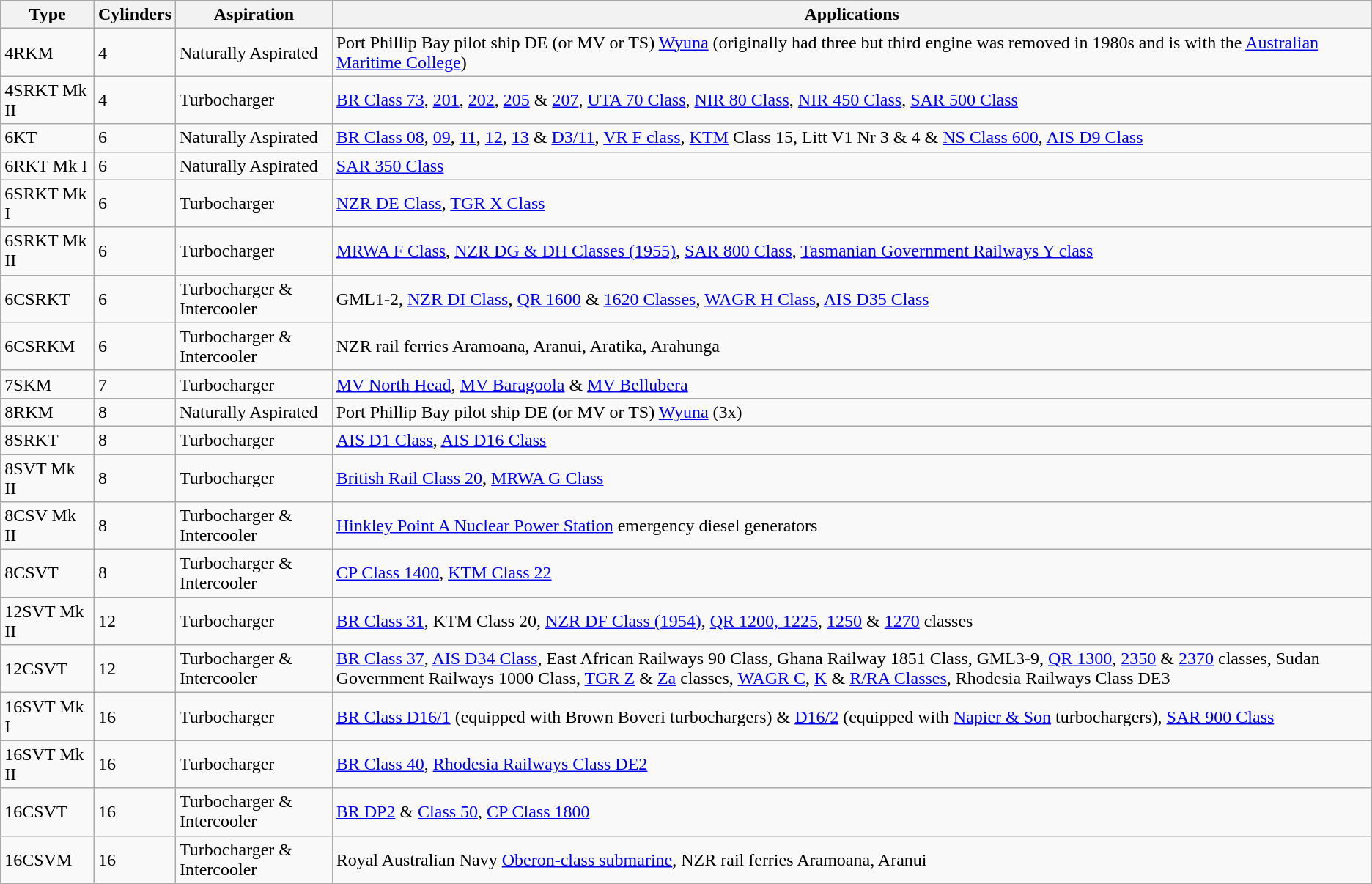<table class="wikitable sortable">
<tr>
<th>Type</th>
<th>Cylinders</th>
<th>Aspiration</th>
<th>Applications</th>
</tr>
<tr>
<td>4RKM</td>
<td>4</td>
<td>Naturally Aspirated</td>
<td>Port Phillip Bay pilot ship DE (or MV or TS) <a href='#'>Wyuna</a> (originally had three but third engine was removed in 1980s and is with the <a href='#'>Australian Maritime College</a>)</td>
</tr>
<tr>
<td>4SRKT Mk II</td>
<td>4</td>
<td>Turbocharger</td>
<td><a href='#'>BR Class 73</a>, <a href='#'>201</a>, <a href='#'>202</a>, <a href='#'>205</a> & <a href='#'>207</a>, <a href='#'>UTA 70 Class</a>, <a href='#'>NIR 80 Class</a>, <a href='#'>NIR 450 Class</a>, <a href='#'>SAR 500 Class</a></td>
</tr>
<tr>
<td>6KT</td>
<td>6</td>
<td>Naturally Aspirated</td>
<td><a href='#'>BR Class 08</a>, <a href='#'>09</a>, <a href='#'>11</a>, <a href='#'>12</a>, <a href='#'>13</a> & <a href='#'>D3/11</a>, <a href='#'>VR F class</a>, <a href='#'>KTM</a> Class 15, Litt V1 Nr 3 & 4 & <a href='#'>NS Class 600</a>, <a href='#'>AIS D9 Class</a></td>
</tr>
<tr>
<td>6RKT Mk I</td>
<td>6</td>
<td>Naturally Aspirated</td>
<td><a href='#'>SAR 350 Class</a></td>
</tr>
<tr>
<td>6SRKT Mk I</td>
<td>6</td>
<td>Turbocharger</td>
<td><a href='#'>NZR DE Class</a>, <a href='#'>TGR X Class</a></td>
</tr>
<tr>
<td>6SRKT Mk II</td>
<td>6</td>
<td>Turbocharger</td>
<td><a href='#'>MRWA F Class</a>, <a href='#'>NZR DG & DH Classes (1955)</a>, <a href='#'>SAR 800 Class</a>, <a href='#'>Tasmanian Government Railways Y class</a></td>
</tr>
<tr>
<td>6CSRKT</td>
<td>6</td>
<td>Turbocharger & Intercooler</td>
<td>GML1-2, <a href='#'>NZR DI Class</a>, <a href='#'>QR 1600</a> & <a href='#'>1620 Classes</a>, <a href='#'>WAGR H Class</a>, <a href='#'>AIS D35 Class</a></td>
</tr>
<tr>
<td>6CSRKM</td>
<td>6</td>
<td>Turbocharger & Intercooler</td>
<td>NZR rail ferries Aramoana, Aranui, Aratika, Arahunga</td>
</tr>
<tr>
<td>7SKM</td>
<td>7</td>
<td>Turbocharger</td>
<td><a href='#'>MV North Head</a>, <a href='#'>MV Baragoola</a> & <a href='#'>MV Bellubera</a></td>
</tr>
<tr>
<td>8RKM</td>
<td>8</td>
<td>Naturally Aspirated</td>
<td>Port Phillip Bay pilot ship DE (or MV or TS) <a href='#'>Wyuna</a> (3x)</td>
</tr>
<tr>
<td>8SRKT</td>
<td>8</td>
<td>Turbocharger</td>
<td><a href='#'>AIS D1 Class</a>, <a href='#'>AIS D16 Class</a></td>
</tr>
<tr>
<td>8SVT Mk II</td>
<td>8</td>
<td>Turbocharger</td>
<td><a href='#'>British Rail Class 20</a>, <a href='#'>MRWA G Class</a></td>
</tr>
<tr>
<td>8CSV Mk II</td>
<td>8</td>
<td>Turbocharger & Intercooler</td>
<td><a href='#'>Hinkley Point A Nuclear Power Station</a> emergency diesel generators </td>
</tr>
<tr>
<td>8CSVT</td>
<td>8</td>
<td>Turbocharger & Intercooler</td>
<td><a href='#'>CP Class 1400</a>, <a href='#'>KTM Class 22</a></td>
</tr>
<tr>
<td>12SVT Mk II</td>
<td>12</td>
<td>Turbocharger</td>
<td><a href='#'>BR Class 31</a>, KTM Class 20, <a href='#'>NZR DF Class (1954)</a>, <a href='#'>QR 1200, 1225</a>, <a href='#'>1250</a> & <a href='#'>1270</a> classes</td>
</tr>
<tr>
<td>12CSVT</td>
<td>12</td>
<td>Turbocharger & Intercooler</td>
<td><a href='#'>BR Class 37</a>, <a href='#'>AIS D34 Class</a>, East African Railways 90 Class, Ghana Railway 1851 Class, GML3-9, <a href='#'>QR 1300</a>, <a href='#'>2350</a> & <a href='#'>2370</a> classes, Sudan Government Railways 1000 Class, <a href='#'>TGR Z</a> & <a href='#'>Za</a> classes, <a href='#'>WAGR C</a>, <a href='#'>K</a> & <a href='#'>R/RA Classes</a>, Rhodesia Railways Class DE3</td>
</tr>
<tr>
<td>16SVT Mk I</td>
<td>16</td>
<td>Turbocharger</td>
<td><a href='#'>BR Class D16/1</a> (equipped with Brown Boveri turbochargers) & <a href='#'>D16/2</a> (equipped with <a href='#'>Napier & Son</a> turbochargers), <a href='#'>SAR 900 Class</a></td>
</tr>
<tr>
<td>16SVT Mk II</td>
<td>16</td>
<td>Turbocharger</td>
<td><a href='#'>BR Class 40</a>, <a href='#'>Rhodesia Railways Class DE2</a></td>
</tr>
<tr>
<td>16CSVT</td>
<td>16</td>
<td>Turbocharger & Intercooler</td>
<td><a href='#'>BR DP2</a> & <a href='#'>Class 50</a>, <a href='#'>CP Class 1800</a></td>
</tr>
<tr>
<td>16CSVM</td>
<td>16</td>
<td>Turbocharger & Intercooler</td>
<td>Royal Australian Navy <a href='#'>Oberon-class submarine</a>, NZR rail ferries Aramoana, Aranui</td>
</tr>
<tr>
</tr>
</table>
